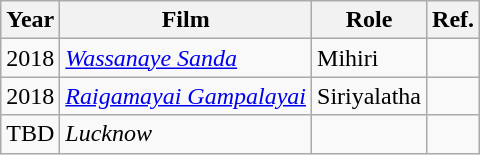<table class="wikitable">
<tr>
<th>Year</th>
<th>Film</th>
<th>Role</th>
<th>Ref.</th>
</tr>
<tr>
<td>2018</td>
<td><em><a href='#'>Wassanaye Sanda</a></em></td>
<td>Mihiri</td>
<td></td>
</tr>
<tr>
<td>2018</td>
<td><em><a href='#'>Raigamayai Gampalayai</a></em></td>
<td>Siriyalatha</td>
<td></td>
</tr>
<tr>
<td>TBD</td>
<td><em>Lucknow</em></td>
<td></td>
<td></td>
</tr>
</table>
